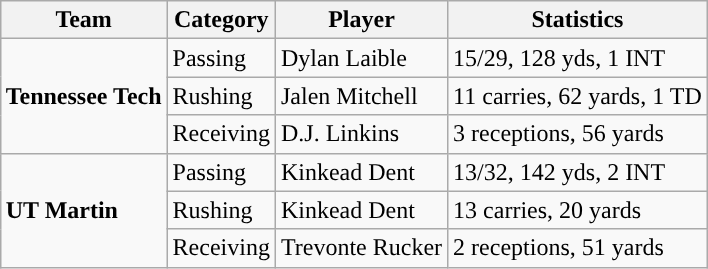<table class="wikitable" style="float: right;">
<tr>
<th>Team</th>
<th>Category</th>
<th>Player</th>
<th>Statistics</th>
</tr>
<tr>
<td rowspan=3><strong>Tennessee Tech</strong></td>
<td>Passing</td>
<td>Dylan Laible</td>
<td>15/29, 128 yds, 1 INT</td>
</tr>
<tr>
<td>Rushing</td>
<td>Jalen Mitchell</td>
<td>11 carries, 62 yards, 1 TD</td>
</tr>
<tr>
<td>Receiving</td>
<td>D.J. Linkins</td>
<td>3 receptions, 56 yards</td>
</tr>
<tr>
<td rowspan=3><strong>UT Martin</strong></td>
<td>Passing</td>
<td>Kinkead Dent</td>
<td>13/32, 142 yds, 2 INT</td>
</tr>
<tr>
<td>Rushing</td>
<td>Kinkead Dent</td>
<td>13 carries, 20 yards</td>
</tr>
<tr>
<td>Receiving</td>
<td>Trevonte Rucker</td>
<td>2 receptions, 51 yards</td>
</tr>
</table>
